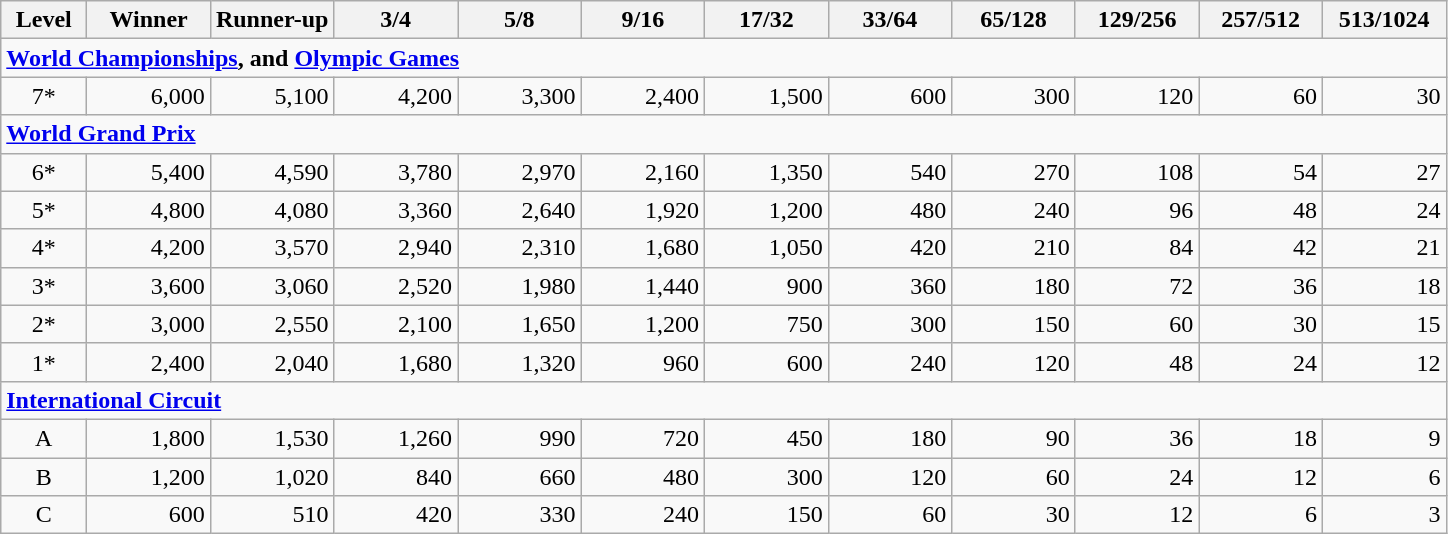<table class="wikitable" style="text-align:right">
<tr>
<th width="50">Level</th>
<th width="75">Winner</th>
<th width="75">Runner-up</th>
<th width="75">3/4</th>
<th width="75">5/8</th>
<th width="75">9/16</th>
<th width="75">17/32</th>
<th width="75">33/64</th>
<th width="75">65/128</th>
<th width="75">129/256</th>
<th width="75">257/512</th>
<th width="75">513/1024</th>
</tr>
<tr>
<td align="left" colspan="12"><strong><a href='#'>World Championships</a>, and <a href='#'>Olympic Games</a></strong></td>
</tr>
<tr>
<td align="center">7*</td>
<td>6,000</td>
<td>5,100</td>
<td>4,200</td>
<td>3,300</td>
<td>2,400</td>
<td>1,500</td>
<td>600</td>
<td>300</td>
<td>120</td>
<td>60</td>
<td>30</td>
</tr>
<tr>
<td align="left" colspan="12"><strong><a href='#'>World Grand Prix</a></strong></td>
</tr>
<tr>
<td align="center">6*</td>
<td>5,400</td>
<td>4,590</td>
<td>3,780</td>
<td>2,970</td>
<td>2,160</td>
<td>1,350</td>
<td>540</td>
<td>270</td>
<td>108</td>
<td>54</td>
<td>27</td>
</tr>
<tr>
<td align="center">5*</td>
<td>4,800</td>
<td>4,080</td>
<td>3,360</td>
<td>2,640</td>
<td>1,920</td>
<td>1,200</td>
<td>480</td>
<td>240</td>
<td>96</td>
<td>48</td>
<td>24</td>
</tr>
<tr>
<td align="center">4*</td>
<td>4,200</td>
<td>3,570</td>
<td>2,940</td>
<td>2,310</td>
<td>1,680</td>
<td>1,050</td>
<td>420</td>
<td>210</td>
<td>84</td>
<td>42</td>
<td>21</td>
</tr>
<tr>
<td align="center">3*</td>
<td>3,600</td>
<td>3,060</td>
<td>2,520</td>
<td>1,980</td>
<td>1,440</td>
<td>900</td>
<td>360</td>
<td>180</td>
<td>72</td>
<td>36</td>
<td>18</td>
</tr>
<tr>
<td align="center">2*</td>
<td>3,000</td>
<td>2,550</td>
<td>2,100</td>
<td>1,650</td>
<td>1,200</td>
<td>750</td>
<td>300</td>
<td>150</td>
<td>60</td>
<td>30</td>
<td>15</td>
</tr>
<tr>
<td align="center">1*</td>
<td>2,400</td>
<td>2,040</td>
<td>1,680</td>
<td>1,320</td>
<td>960</td>
<td>600</td>
<td>240</td>
<td>120</td>
<td>48</td>
<td>24</td>
<td>12</td>
</tr>
<tr>
<td align="left" colspan="12"><strong><a href='#'>International Circuit</a></strong></td>
</tr>
<tr>
<td align="center">A</td>
<td>1,800</td>
<td>1,530</td>
<td>1,260</td>
<td>990</td>
<td>720</td>
<td>450</td>
<td>180</td>
<td>90</td>
<td>36</td>
<td>18</td>
<td>9</td>
</tr>
<tr>
<td align="center">B</td>
<td>1,200</td>
<td>1,020</td>
<td>840</td>
<td>660</td>
<td>480</td>
<td>300</td>
<td>120</td>
<td>60</td>
<td>24</td>
<td>12</td>
<td>6</td>
</tr>
<tr>
<td align="center">C</td>
<td>600</td>
<td>510</td>
<td>420</td>
<td>330</td>
<td>240</td>
<td>150</td>
<td>60</td>
<td>30</td>
<td>12</td>
<td>6</td>
<td>3</td>
</tr>
</table>
